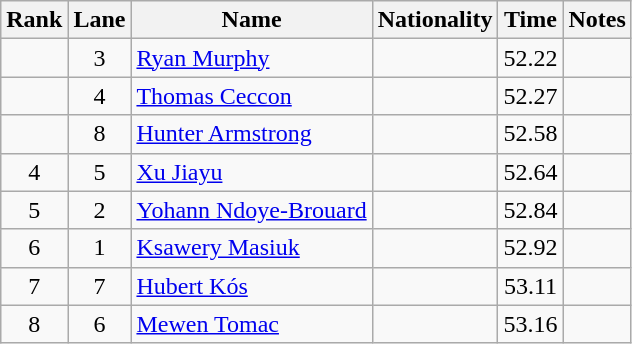<table class="wikitable sortable" style="text-align:center">
<tr>
<th>Rank</th>
<th>Lane</th>
<th>Name</th>
<th>Nationality</th>
<th>Time</th>
<th>Notes</th>
</tr>
<tr>
<td></td>
<td>3</td>
<td align=left><a href='#'>Ryan Murphy</a></td>
<td align=left></td>
<td>52.22</td>
<td></td>
</tr>
<tr>
<td></td>
<td>4</td>
<td align=left><a href='#'>Thomas Ceccon</a></td>
<td align=left></td>
<td>52.27</td>
<td></td>
</tr>
<tr>
<td></td>
<td>8</td>
<td align=left><a href='#'>Hunter Armstrong</a></td>
<td align=left></td>
<td>52.58</td>
<td></td>
</tr>
<tr>
<td>4</td>
<td>5</td>
<td align=left><a href='#'>Xu Jiayu</a></td>
<td align=left></td>
<td>52.64</td>
<td></td>
</tr>
<tr>
<td>5</td>
<td>2</td>
<td align=left><a href='#'>Yohann Ndoye-Brouard</a></td>
<td align=left></td>
<td>52.84</td>
<td></td>
</tr>
<tr>
<td>6</td>
<td>1</td>
<td align=left><a href='#'>Ksawery Masiuk</a></td>
<td align=left></td>
<td>52.92</td>
<td></td>
</tr>
<tr>
<td>7</td>
<td>7</td>
<td align=left><a href='#'>Hubert Kós</a></td>
<td align=left></td>
<td>53.11</td>
<td></td>
</tr>
<tr>
<td>8</td>
<td>6</td>
<td align=left><a href='#'>Mewen Tomac</a></td>
<td align=left></td>
<td>53.16</td>
<td></td>
</tr>
</table>
